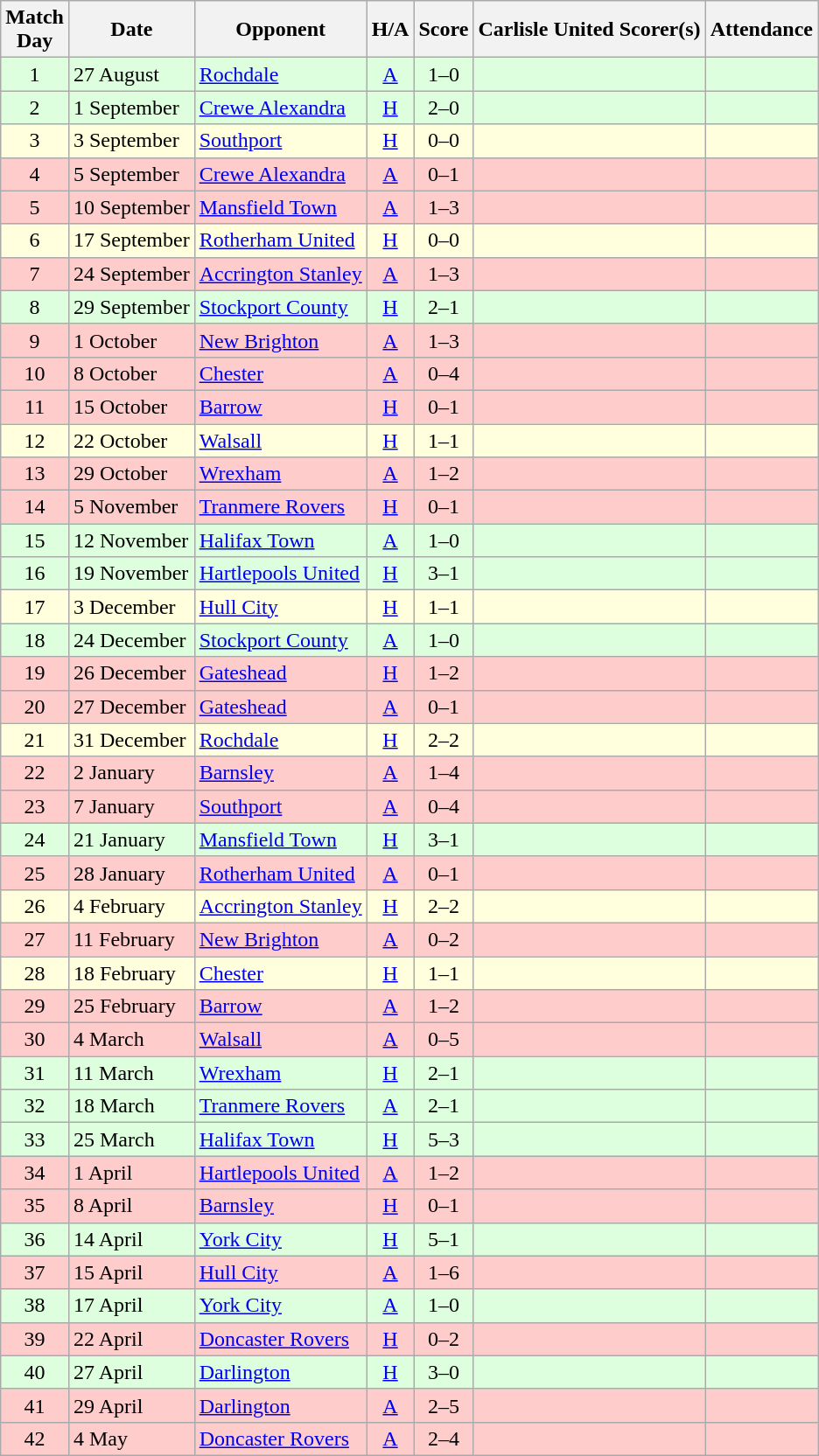<table class="wikitable" style="text-align:center">
<tr>
<th>Match<br> Day</th>
<th>Date</th>
<th>Opponent</th>
<th>H/A</th>
<th>Score</th>
<th>Carlisle United Scorer(s)</th>
<th>Attendance</th>
</tr>
<tr bgcolor=#ddffdd>
<td>1</td>
<td align=left>27 August</td>
<td align=left><a href='#'>Rochdale</a></td>
<td><a href='#'>A</a></td>
<td>1–0</td>
<td align=left></td>
<td></td>
</tr>
<tr bgcolor=#ddffdd>
<td>2</td>
<td align=left>1 September</td>
<td align=left><a href='#'>Crewe Alexandra</a></td>
<td><a href='#'>H</a></td>
<td>2–0</td>
<td align=left></td>
<td></td>
</tr>
<tr bgcolor=#ffffdd>
<td>3</td>
<td align=left>3 September</td>
<td align=left><a href='#'>Southport</a></td>
<td><a href='#'>H</a></td>
<td>0–0</td>
<td align=left></td>
<td></td>
</tr>
<tr bgcolor=#FFCCCC>
<td>4</td>
<td align=left>5 September</td>
<td align=left><a href='#'>Crewe Alexandra</a></td>
<td><a href='#'>A</a></td>
<td>0–1</td>
<td align=left></td>
<td></td>
</tr>
<tr bgcolor=#FFCCCC>
<td>5</td>
<td align=left>10 September</td>
<td align=left><a href='#'>Mansfield Town</a></td>
<td><a href='#'>A</a></td>
<td>1–3</td>
<td align=left></td>
<td></td>
</tr>
<tr bgcolor=#ffffdd>
<td>6</td>
<td align=left>17 September</td>
<td align=left><a href='#'>Rotherham United</a></td>
<td><a href='#'>H</a></td>
<td>0–0</td>
<td align=left></td>
<td></td>
</tr>
<tr bgcolor=#FFCCCC>
<td>7</td>
<td align=left>24 September</td>
<td align=left><a href='#'>Accrington Stanley</a></td>
<td><a href='#'>A</a></td>
<td>1–3</td>
<td align=left></td>
<td></td>
</tr>
<tr bgcolor=#ddffdd>
<td>8</td>
<td align=left>29 September</td>
<td align=left><a href='#'>Stockport County</a></td>
<td><a href='#'>H</a></td>
<td>2–1</td>
<td align=left></td>
<td></td>
</tr>
<tr bgcolor=#FFCCCC>
<td>9</td>
<td align=left>1 October</td>
<td align=left><a href='#'>New Brighton</a></td>
<td><a href='#'>A</a></td>
<td>1–3</td>
<td align=left></td>
<td></td>
</tr>
<tr bgcolor=#FFCCCC>
<td>10</td>
<td align=left>8 October</td>
<td align=left><a href='#'>Chester</a></td>
<td><a href='#'>A</a></td>
<td>0–4</td>
<td align=left></td>
<td></td>
</tr>
<tr bgcolor=#FFCCCC>
<td>11</td>
<td align=left>15 October</td>
<td align=left><a href='#'>Barrow</a></td>
<td><a href='#'>H</a></td>
<td>0–1</td>
<td align=left></td>
<td></td>
</tr>
<tr bgcolor=#ffffdd>
<td>12</td>
<td align=left>22 October</td>
<td align=left><a href='#'>Walsall</a></td>
<td><a href='#'>H</a></td>
<td>1–1</td>
<td align=left></td>
<td></td>
</tr>
<tr bgcolor=#FFCCCC>
<td>13</td>
<td align=left>29 October</td>
<td align=left><a href='#'>Wrexham</a></td>
<td><a href='#'>A</a></td>
<td>1–2</td>
<td align=left></td>
<td></td>
</tr>
<tr bgcolor=#FFCCCC>
<td>14</td>
<td align=left>5 November</td>
<td align=left><a href='#'>Tranmere Rovers</a></td>
<td><a href='#'>H</a></td>
<td>0–1</td>
<td align=left></td>
<td></td>
</tr>
<tr bgcolor=#ddffdd>
<td>15</td>
<td align=left>12 November</td>
<td align=left><a href='#'>Halifax Town</a></td>
<td><a href='#'>A</a></td>
<td>1–0</td>
<td align=left></td>
<td></td>
</tr>
<tr bgcolor=#ddffdd>
<td>16</td>
<td align=left>19 November</td>
<td align=left><a href='#'>Hartlepools United</a></td>
<td><a href='#'>H</a></td>
<td>3–1</td>
<td align=left></td>
<td></td>
</tr>
<tr bgcolor=#ffffdd>
<td>17</td>
<td align=left>3 December</td>
<td align=left><a href='#'>Hull City</a></td>
<td><a href='#'>H</a></td>
<td>1–1</td>
<td align=left></td>
<td></td>
</tr>
<tr bgcolor=#ddffdd>
<td>18</td>
<td align=left>24 December</td>
<td align=left><a href='#'>Stockport County</a></td>
<td><a href='#'>A</a></td>
<td>1–0</td>
<td align=left></td>
<td></td>
</tr>
<tr bgcolor=#FFCCCC>
<td>19</td>
<td align=left>26 December</td>
<td align=left><a href='#'>Gateshead</a></td>
<td><a href='#'>H</a></td>
<td>1–2</td>
<td align=left></td>
<td></td>
</tr>
<tr bgcolor=#FFCCCC>
<td>20</td>
<td align=left>27 December</td>
<td align=left><a href='#'>Gateshead</a></td>
<td><a href='#'>A</a></td>
<td>0–1</td>
<td align=left></td>
<td></td>
</tr>
<tr bgcolor=#ffffdd>
<td>21</td>
<td align=left>31 December</td>
<td align=left><a href='#'>Rochdale</a></td>
<td><a href='#'>H</a></td>
<td>2–2</td>
<td align=left></td>
<td></td>
</tr>
<tr bgcolor=#FFCCCC>
<td>22</td>
<td align=left>2 January</td>
<td align=left><a href='#'>Barnsley</a></td>
<td><a href='#'>A</a></td>
<td>1–4</td>
<td align=left></td>
<td></td>
</tr>
<tr bgcolor=#FFCCCC>
<td>23</td>
<td align=left>7 January</td>
<td align=left><a href='#'>Southport</a></td>
<td><a href='#'>A</a></td>
<td>0–4</td>
<td align=left></td>
<td></td>
</tr>
<tr bgcolor=#ddffdd>
<td>24</td>
<td align=left>21 January</td>
<td align=left><a href='#'>Mansfield Town</a></td>
<td><a href='#'>H</a></td>
<td>3–1</td>
<td align=left></td>
<td></td>
</tr>
<tr bgcolor=#FFCCCC>
<td>25</td>
<td align=left>28 January</td>
<td align=left><a href='#'>Rotherham United</a></td>
<td><a href='#'>A</a></td>
<td>0–1</td>
<td align=left></td>
<td></td>
</tr>
<tr bgcolor=#ffffdd>
<td>26</td>
<td align=left>4 February</td>
<td align=left><a href='#'>Accrington Stanley</a></td>
<td><a href='#'>H</a></td>
<td>2–2</td>
<td align=left></td>
<td></td>
</tr>
<tr bgcolor=#FFCCCC>
<td>27</td>
<td align=left>11 February</td>
<td align=left><a href='#'>New Brighton</a></td>
<td><a href='#'>A</a></td>
<td>0–2</td>
<td align=left></td>
<td></td>
</tr>
<tr bgcolor=#ffffdd>
<td>28</td>
<td align=left>18 February</td>
<td align=left><a href='#'>Chester</a></td>
<td><a href='#'>H</a></td>
<td>1–1</td>
<td align=left></td>
<td></td>
</tr>
<tr bgcolor=#FFCCCC>
<td>29</td>
<td align=left>25 February</td>
<td align=left><a href='#'>Barrow</a></td>
<td><a href='#'>A</a></td>
<td>1–2</td>
<td align=left></td>
<td></td>
</tr>
<tr bgcolor=#FFCCCC>
<td>30</td>
<td align=left>4 March</td>
<td align=left><a href='#'>Walsall</a></td>
<td><a href='#'>A</a></td>
<td>0–5</td>
<td align=left></td>
<td></td>
</tr>
<tr bgcolor=#ddffdd>
<td>31</td>
<td align=left>11 March</td>
<td align=left><a href='#'>Wrexham</a></td>
<td><a href='#'>H</a></td>
<td>2–1</td>
<td align=left></td>
<td></td>
</tr>
<tr bgcolor=#ddffdd>
<td>32</td>
<td align=left>18 March</td>
<td align=left><a href='#'>Tranmere Rovers</a></td>
<td><a href='#'>A</a></td>
<td>2–1</td>
<td align=left></td>
<td></td>
</tr>
<tr bgcolor=#ddffdd>
<td>33</td>
<td align=left>25 March</td>
<td align=left><a href='#'>Halifax Town</a></td>
<td><a href='#'>H</a></td>
<td>5–3</td>
<td align=left></td>
<td></td>
</tr>
<tr bgcolor=#FFCCCC>
<td>34</td>
<td align=left>1 April</td>
<td align=left><a href='#'>Hartlepools United</a></td>
<td><a href='#'>A</a></td>
<td>1–2</td>
<td align=left></td>
<td></td>
</tr>
<tr bgcolor=#FFCCCC>
<td>35</td>
<td align=left>8 April</td>
<td align=left><a href='#'>Barnsley</a></td>
<td><a href='#'>H</a></td>
<td>0–1</td>
<td align=left></td>
<td></td>
</tr>
<tr bgcolor=#ddffdd>
<td>36</td>
<td align=left>14 April</td>
<td align=left><a href='#'>York City</a></td>
<td><a href='#'>H</a></td>
<td>5–1</td>
<td align=left></td>
<td></td>
</tr>
<tr bgcolor=#FFCCCC>
<td>37</td>
<td align=left>15 April</td>
<td align=left><a href='#'>Hull City</a></td>
<td><a href='#'>A</a></td>
<td>1–6</td>
<td align=left></td>
<td></td>
</tr>
<tr bgcolor=#ddffdd>
<td>38</td>
<td align=left>17 April</td>
<td align=left><a href='#'>York City</a></td>
<td><a href='#'>A</a></td>
<td>1–0</td>
<td align=left></td>
<td></td>
</tr>
<tr bgcolor=#FFCCCC>
<td>39</td>
<td align=left>22 April</td>
<td align=left><a href='#'>Doncaster Rovers</a></td>
<td><a href='#'>H</a></td>
<td>0–2</td>
<td align=left></td>
<td></td>
</tr>
<tr bgcolor=#ddffdd>
<td>40</td>
<td align=left>27 April</td>
<td align=left><a href='#'>Darlington</a></td>
<td><a href='#'>H</a></td>
<td>3–0</td>
<td align=left></td>
<td></td>
</tr>
<tr bgcolor=#FFCCCC>
<td>41</td>
<td align=left>29 April</td>
<td align=left><a href='#'>Darlington</a></td>
<td><a href='#'>A</a></td>
<td>2–5</td>
<td align=left></td>
<td></td>
</tr>
<tr bgcolor=#FFCCCC>
<td>42</td>
<td align=left>4 May</td>
<td align=left><a href='#'>Doncaster Rovers</a></td>
<td><a href='#'>A</a></td>
<td>2–4</td>
<td align=left></td>
<td></td>
</tr>
</table>
